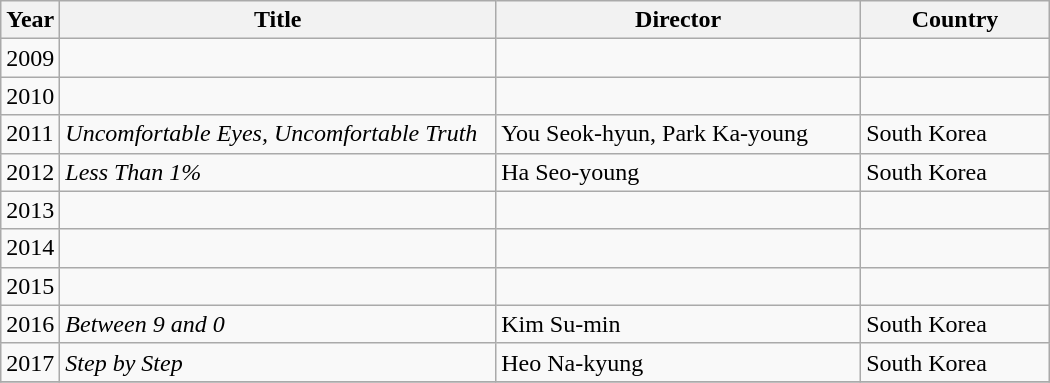<table class="wikitable" style="width:700px">
<tr>
<th width=10>Year</th>
<th width=350>Title</th>
<th width=300>Director</th>
<th width=140>Country</th>
</tr>
<tr>
<td>2009</td>
<td></td>
<td></td>
<td></td>
</tr>
<tr>
<td>2010</td>
<td></td>
<td></td>
<td></td>
</tr>
<tr>
<td>2011</td>
<td><em>Uncomfortable Eyes, Uncomfortable Truth</em></td>
<td>You Seok-hyun, Park Ka-young</td>
<td>South Korea</td>
</tr>
<tr>
<td>2012</td>
<td><em>Less Than 1%</em></td>
<td>Ha Seo-young</td>
<td>South Korea</td>
</tr>
<tr>
<td>2013</td>
<td></td>
<td></td>
<td></td>
</tr>
<tr>
<td>2014</td>
<td></td>
<td></td>
<td></td>
</tr>
<tr>
<td>2015</td>
<td></td>
<td></td>
<td></td>
</tr>
<tr>
<td>2016</td>
<td><em>Between 9 and 0</em></td>
<td>Kim Su-min</td>
<td>South Korea</td>
</tr>
<tr>
<td>2017</td>
<td><em>Step by Step</em></td>
<td>Heo Na-kyung</td>
<td>South Korea</td>
</tr>
<tr>
</tr>
</table>
